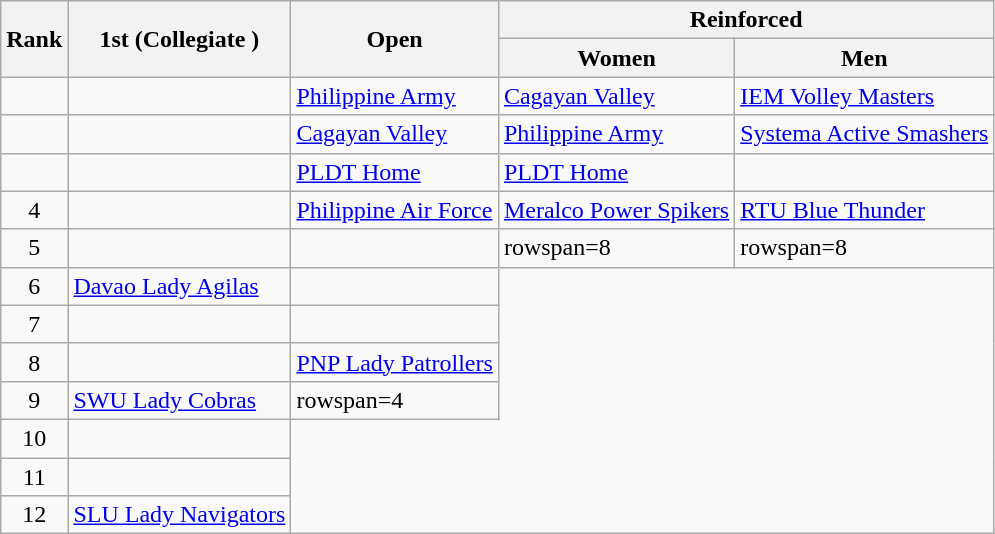<table class="wikitable">
<tr>
<th rowspan=2>Rank</th>
<th rowspan=2>1st (Collegiate )</th>
<th rowspan=2>Open</th>
<th colspan=4>Reinforced</th>
</tr>
<tr>
<th>Women</th>
<th>Men</th>
</tr>
<tr>
<td align=center></td>
<td></td>
<td><a href='#'>Philippine Army</a></td>
<td><a href='#'>Cagayan Valley</a></td>
<td><a href='#'>IEM Volley Masters</a></td>
</tr>
<tr>
<td align=center></td>
<td></td>
<td><a href='#'>Cagayan Valley</a></td>
<td><a href='#'>Philippine Army</a></td>
<td><a href='#'>Systema Active Smashers</a></td>
</tr>
<tr>
<td align=center></td>
<td></td>
<td><a href='#'>PLDT Home</a></td>
<td><a href='#'>PLDT Home</a></td>
<td></td>
</tr>
<tr>
<td align=center>4</td>
<td></td>
<td><a href='#'>Philippine Air Force</a></td>
<td><a href='#'>Meralco Power Spikers</a></td>
<td> <a href='#'>RTU Blue Thunder</a></td>
</tr>
<tr>
<td align=center>5</td>
<td></td>
<td></td>
<td>rowspan=8 </td>
<td>rowspan=8 </td>
</tr>
<tr>
<td align=center>6</td>
<td> <a href='#'>Davao Lady Agilas</a></td>
<td></td>
</tr>
<tr>
<td align=center>7</td>
<td></td>
<td></td>
</tr>
<tr>
<td align=center>8</td>
<td></td>
<td><a href='#'>PNP Lady Patrollers</a></td>
</tr>
<tr>
<td align=center>9</td>
<td> <a href='#'>SWU Lady Cobras</a></td>
<td>rowspan=4 </td>
</tr>
<tr>
<td align=center>10</td>
<td></td>
</tr>
<tr>
<td align=center>11</td>
<td></td>
</tr>
<tr>
<td align=center>12</td>
<td> <a href='#'>SLU Lady Navigators</a></td>
</tr>
</table>
